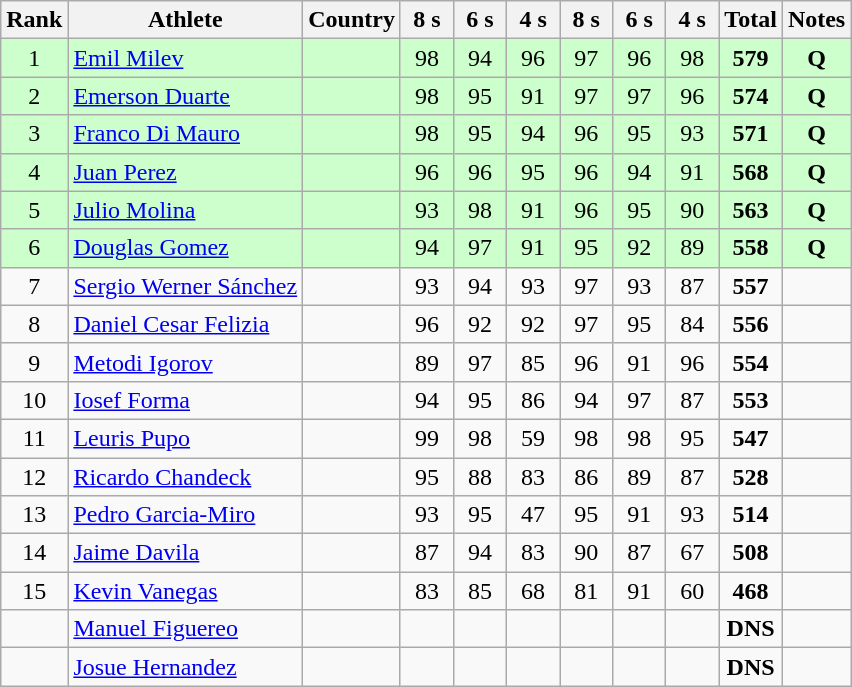<table class="wikitable sortable" style="text-align:center">
<tr>
<th>Rank</th>
<th>Athlete</th>
<th>Country</th>
<th class="sortable" style="width: 28px">8 s</th>
<th class="sortable" style="width: 28px">6 s</th>
<th class="sortable" style="width: 28px">4 s</th>
<th class="sortable" style="width: 28px">8 s</th>
<th class="sortable" style="width: 28px">6 s</th>
<th class="sortable" style="width: 28px">4 s</th>
<th>Total</th>
<th class="unsortable">Notes</th>
</tr>
<tr bgcolor=#ccffcc>
<td>1</td>
<td align="left"><a href='#'>Emil Milev</a></td>
<td align="left"></td>
<td>98</td>
<td>94</td>
<td>96</td>
<td>97</td>
<td>96</td>
<td>98</td>
<td><strong>579</strong></td>
<td><strong>Q</strong></td>
</tr>
<tr bgcolor=#ccffcc>
<td>2</td>
<td align="left"><a href='#'>Emerson Duarte</a></td>
<td align="left"></td>
<td>98</td>
<td>95</td>
<td>91</td>
<td>97</td>
<td>97</td>
<td>96</td>
<td><strong>574</strong></td>
<td><strong>Q</strong></td>
</tr>
<tr bgcolor=#ccffcc>
<td>3</td>
<td align="left"><a href='#'>Franco Di Mauro</a></td>
<td align="left"></td>
<td>98</td>
<td>95</td>
<td>94</td>
<td>96</td>
<td>95</td>
<td>93</td>
<td><strong>571</strong></td>
<td><strong>Q</strong></td>
</tr>
<tr bgcolor=#ccffcc>
<td>4</td>
<td align="left"><a href='#'>Juan Perez</a></td>
<td align="left"></td>
<td>96</td>
<td>96</td>
<td>95</td>
<td>96</td>
<td>94</td>
<td>91</td>
<td><strong>568</strong></td>
<td><strong>Q</strong></td>
</tr>
<tr bgcolor=#ccffcc>
<td>5</td>
<td align="left"><a href='#'>Julio Molina</a></td>
<td align="left"></td>
<td>93</td>
<td>98</td>
<td>91</td>
<td>96</td>
<td>95</td>
<td>90</td>
<td><strong>563</strong></td>
<td><strong>Q</strong></td>
</tr>
<tr bgcolor=#ccffcc>
<td>6</td>
<td align="left"><a href='#'>Douglas Gomez</a></td>
<td align="left"></td>
<td>94</td>
<td>97</td>
<td>91</td>
<td>95</td>
<td>92</td>
<td>89</td>
<td><strong>558</strong></td>
<td><strong>Q</strong></td>
</tr>
<tr>
<td>7</td>
<td align="left"><a href='#'>Sergio Werner Sánchez</a></td>
<td align="left"></td>
<td>93</td>
<td>94</td>
<td>93</td>
<td>97</td>
<td>93</td>
<td>87</td>
<td><strong>557</strong></td>
<td></td>
</tr>
<tr>
<td>8</td>
<td align="left"><a href='#'>Daniel Cesar Felizia</a></td>
<td align="left"></td>
<td>96</td>
<td>92</td>
<td>92</td>
<td>97</td>
<td>95</td>
<td>84</td>
<td><strong>556</strong></td>
<td></td>
</tr>
<tr>
<td>9</td>
<td align="left"><a href='#'>Metodi Igorov</a></td>
<td align="left"></td>
<td>89</td>
<td>97</td>
<td>85</td>
<td>96</td>
<td>91</td>
<td>96</td>
<td><strong>554</strong></td>
<td></td>
</tr>
<tr>
<td>10</td>
<td align="left"><a href='#'>Iosef Forma</a></td>
<td align="left"></td>
<td>94</td>
<td>95</td>
<td>86</td>
<td>94</td>
<td>97</td>
<td>87</td>
<td><strong>553</strong></td>
<td></td>
</tr>
<tr>
<td>11</td>
<td align="left"><a href='#'>Leuris Pupo</a></td>
<td align="left"></td>
<td>99</td>
<td>98</td>
<td>59</td>
<td>98</td>
<td>98</td>
<td>95</td>
<td><strong>547</strong></td>
<td></td>
</tr>
<tr>
<td>12</td>
<td align="left"><a href='#'>Ricardo Chandeck</a></td>
<td align="left"></td>
<td>95</td>
<td>88</td>
<td>83</td>
<td>86</td>
<td>89</td>
<td>87</td>
<td><strong>528</strong></td>
<td></td>
</tr>
<tr>
<td>13</td>
<td align="left"><a href='#'>Pedro Garcia-Miro</a></td>
<td align="left"></td>
<td>93</td>
<td>95</td>
<td>47</td>
<td>95</td>
<td>91</td>
<td>93</td>
<td><strong>514</strong></td>
<td></td>
</tr>
<tr>
<td>14</td>
<td align="left"><a href='#'>Jaime Davila</a></td>
<td align="left"></td>
<td>87</td>
<td>94</td>
<td>83</td>
<td>90</td>
<td>87</td>
<td>67</td>
<td><strong>508</strong></td>
<td></td>
</tr>
<tr>
<td>15</td>
<td align="left"><a href='#'>Kevin Vanegas</a></td>
<td align="left"></td>
<td>83</td>
<td>85</td>
<td>68</td>
<td>81</td>
<td>91</td>
<td>60</td>
<td><strong>468</strong></td>
<td></td>
</tr>
<tr>
<td></td>
<td align="left"><a href='#'>Manuel Figuereo</a></td>
<td align="left"></td>
<td></td>
<td></td>
<td></td>
<td></td>
<td></td>
<td></td>
<td><strong>DNS</strong></td>
<td></td>
</tr>
<tr>
<td></td>
<td align="left"><a href='#'>Josue Hernandez</a></td>
<td align="left"></td>
<td></td>
<td></td>
<td></td>
<td></td>
<td></td>
<td></td>
<td><strong>DNS</strong></td>
<td></td>
</tr>
</table>
